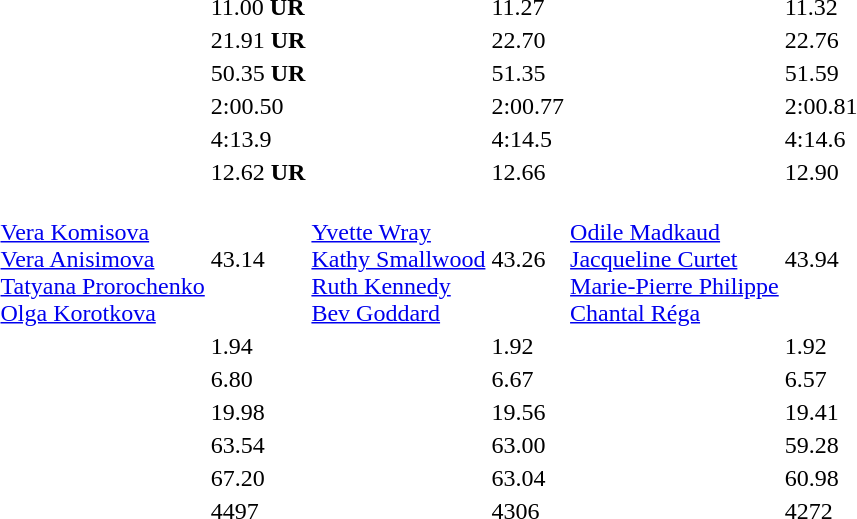<table>
<tr>
<td></td>
<td></td>
<td>11.00 <strong>UR</strong></td>
<td></td>
<td>11.27</td>
<td></td>
<td>11.32</td>
</tr>
<tr>
<td></td>
<td></td>
<td>21.91 <strong>UR</strong></td>
<td></td>
<td>22.70</td>
<td></td>
<td>22.76</td>
</tr>
<tr>
<td></td>
<td></td>
<td>50.35 <strong>UR</strong></td>
<td></td>
<td>51.35</td>
<td></td>
<td>51.59</td>
</tr>
<tr>
<td></td>
<td></td>
<td>2:00.50</td>
<td></td>
<td>2:00.77</td>
<td></td>
<td>2:00.81</td>
</tr>
<tr>
<td></td>
<td></td>
<td>4:13.9</td>
<td></td>
<td>4:14.5</td>
<td></td>
<td>4:14.6</td>
</tr>
<tr>
<td></td>
<td></td>
<td>12.62 <strong>UR</strong></td>
<td></td>
<td>12.66</td>
<td></td>
<td>12.90</td>
</tr>
<tr>
<td></td>
<td><br><a href='#'>Vera Komisova</a><br><a href='#'>Vera Anisimova</a><br><a href='#'>Tatyana Prorochenko</a><br><a href='#'>Olga Korotkova</a></td>
<td>43.14</td>
<td><br><a href='#'>Yvette Wray</a><br><a href='#'>Kathy Smallwood</a><br><a href='#'>Ruth Kennedy</a><br><a href='#'>Bev Goddard</a></td>
<td>43.26</td>
<td><br><a href='#'>Odile Madkaud</a><br><a href='#'>Jacqueline Curtet</a><br><a href='#'>Marie-Pierre Philippe</a><br><a href='#'>Chantal Réga</a></td>
<td>43.94</td>
</tr>
<tr>
<td></td>
<td></td>
<td>1.94</td>
<td></td>
<td>1.92</td>
<td></td>
<td>1.92</td>
</tr>
<tr>
<td></td>
<td></td>
<td>6.80</td>
<td></td>
<td>6.67</td>
<td></td>
<td>6.57</td>
</tr>
<tr>
<td></td>
<td></td>
<td>19.98</td>
<td></td>
<td>19.56</td>
<td></td>
<td>19.41</td>
</tr>
<tr>
<td></td>
<td></td>
<td>63.54</td>
<td></td>
<td>63.00</td>
<td></td>
<td>59.28</td>
</tr>
<tr>
<td></td>
<td></td>
<td>67.20</td>
<td></td>
<td>63.04</td>
<td></td>
<td>60.98</td>
</tr>
<tr>
<td></td>
<td></td>
<td>4497</td>
<td></td>
<td>4306</td>
<td></td>
<td>4272</td>
</tr>
</table>
